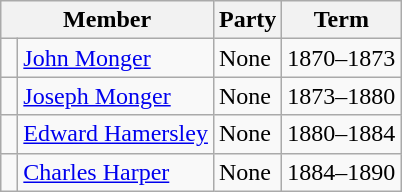<table class="wikitable">
<tr>
<th colspan="2">Member</th>
<th>Party</th>
<th>Term</th>
</tr>
<tr>
<td> </td>
<td><a href='#'>John Monger</a></td>
<td>None</td>
<td>1870–1873</td>
</tr>
<tr>
<td> </td>
<td><a href='#'>Joseph Monger</a></td>
<td>None</td>
<td>1873–1880</td>
</tr>
<tr>
<td> </td>
<td><a href='#'>Edward Hamersley</a></td>
<td>None</td>
<td>1880–1884</td>
</tr>
<tr>
<td> </td>
<td><a href='#'>Charles Harper</a></td>
<td>None</td>
<td>1884–1890</td>
</tr>
</table>
